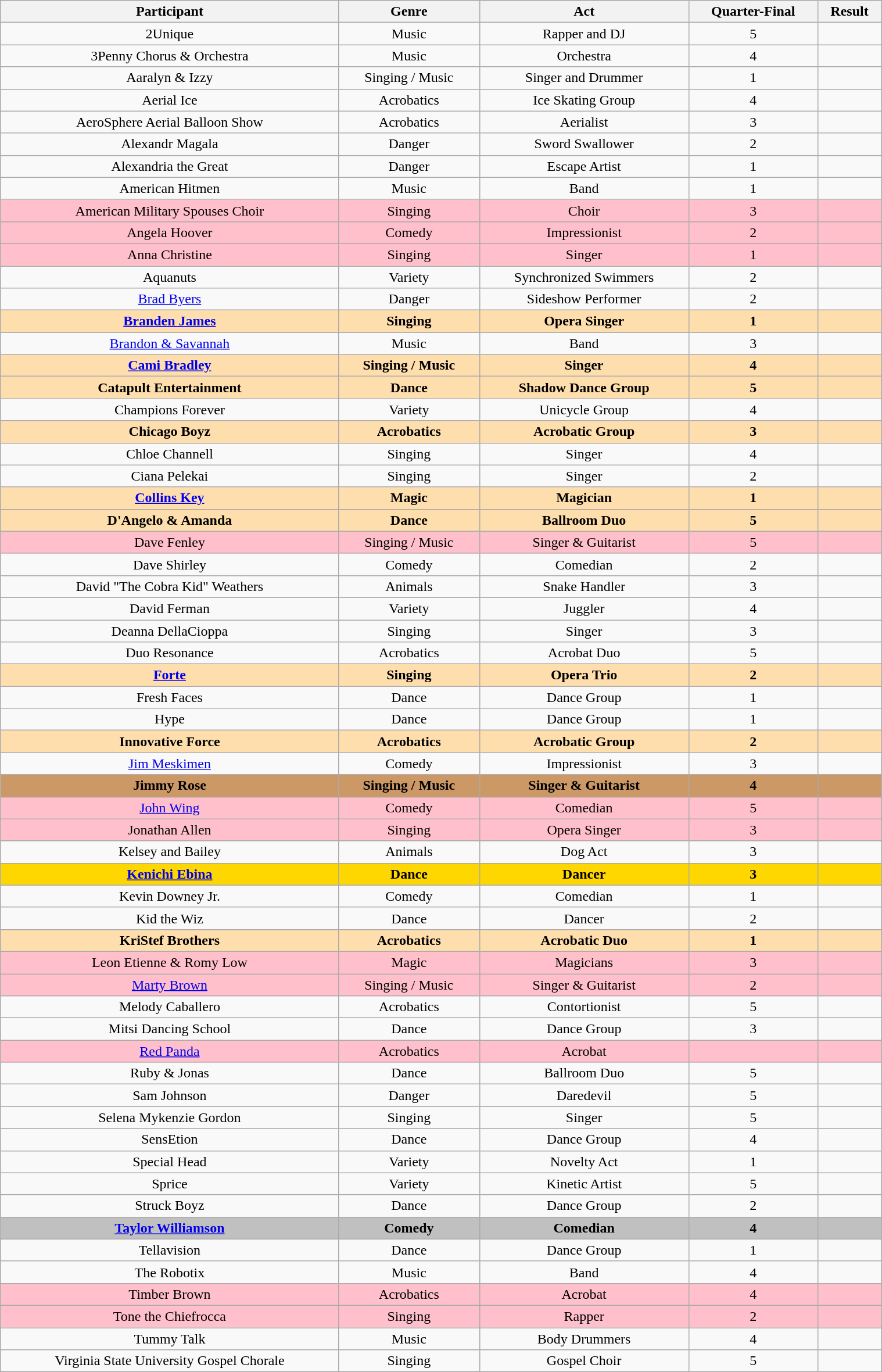<table class="wikitable sortable" style="margin-left: auto; margin-right: auto; border: none; width:80%; text-align:center;">
<tr valign="top">
<th>Participant</th>
<th>Genre</th>
<th class="unsortable">Act</th>
<th>Quarter-Final</th>
<th>Result</th>
</tr>
<tr>
<td>2Unique</td>
<td>Music</td>
<td>Rapper and DJ</td>
<td>5</td>
<td></td>
</tr>
<tr>
<td>3Penny Chorus & Orchestra</td>
<td>Music</td>
<td>Orchestra</td>
<td>4</td>
<td></td>
</tr>
<tr>
<td>Aaralyn & Izzy</td>
<td>Singing / Music</td>
<td>Singer and Drummer</td>
<td>1</td>
<td></td>
</tr>
<tr>
<td>Aerial Ice</td>
<td>Acrobatics</td>
<td>Ice Skating Group</td>
<td>4</td>
<td></td>
</tr>
<tr>
<td>AeroSphere Aerial Balloon Show</td>
<td>Acrobatics</td>
<td>Aerialist</td>
<td>3</td>
<td></td>
</tr>
<tr>
<td>Alexandr Magala</td>
<td>Danger</td>
<td>Sword Swallower</td>
<td>2</td>
<td></td>
</tr>
<tr>
<td>Alexandria the Great</td>
<td>Danger</td>
<td>Escape Artist</td>
<td>1</td>
<td></td>
</tr>
<tr>
<td>American Hitmen</td>
<td>Music</td>
<td>Band</td>
<td>1</td>
<td></td>
</tr>
<tr style="background:pink;">
<td>American Military Spouses Choir</td>
<td>Singing</td>
<td>Choir</td>
<td>3</td>
<td></td>
</tr>
<tr style="background:pink;">
<td>Angela Hoover</td>
<td>Comedy</td>
<td>Impressionist</td>
<td>2</td>
<td></td>
</tr>
<tr style="background:pink;">
<td>Anna Christine</td>
<td>Singing</td>
<td>Singer</td>
<td>1</td>
<td></td>
</tr>
<tr>
<td>Aquanuts</td>
<td>Variety</td>
<td>Synchronized Swimmers</td>
<td>2</td>
<td></td>
</tr>
<tr>
<td><a href='#'>Brad Byers</a></td>
<td>Danger</td>
<td>Sideshow Performer</td>
<td>2</td>
<td></td>
</tr>
<tr style="background:NavajoWhite;">
<td><strong><a href='#'>Branden James</a></strong></td>
<td><strong>Singing</strong></td>
<td><strong>Opera Singer</strong></td>
<td><strong>1</strong></td>
<td><strong></strong></td>
</tr>
<tr>
<td><a href='#'>Brandon & Savannah</a></td>
<td>Music</td>
<td>Band</td>
<td>3</td>
<td></td>
</tr>
<tr style="background:NavajoWhite;">
<td><strong><a href='#'>Cami Bradley</a></strong></td>
<td><strong>Singing / Music</strong></td>
<td><strong>Singer</strong></td>
<td><strong>4</strong></td>
<td><strong></strong></td>
</tr>
<tr style="background:NavajoWhite;">
<td><strong>Catapult Entertainment</strong></td>
<td><strong>Dance</strong></td>
<td><strong>Shadow Dance Group</strong></td>
<td><strong>5</strong></td>
<td><strong></strong></td>
</tr>
<tr>
<td>Champions Forever</td>
<td>Variety</td>
<td>Unicycle Group</td>
<td>4</td>
<td></td>
</tr>
<tr style="background:NavajoWhite;">
<td><strong>Chicago Boyz</strong></td>
<td><strong>Acrobatics</strong></td>
<td><strong>Acrobatic Group</strong></td>
<td><strong>3</strong></td>
<td><strong></strong></td>
</tr>
<tr>
<td>Chloe Channell</td>
<td>Singing</td>
<td>Singer</td>
<td>4</td>
<td></td>
</tr>
<tr>
<td>Ciana Pelekai</td>
<td>Singing</td>
<td>Singer</td>
<td>2</td>
<td></td>
</tr>
<tr style="background:NavajoWhite;">
<td><strong><a href='#'>Collins Key</a></strong></td>
<td><strong>Magic</strong></td>
<td><strong>Magician</strong></td>
<td><strong>1</strong></td>
<td><strong></strong></td>
</tr>
<tr style="background:NavajoWhite;">
<td><strong>D'Angelo & Amanda</strong></td>
<td><strong>Dance</strong></td>
<td><strong>Ballroom Duo</strong></td>
<td><strong>5</strong></td>
<td><strong></strong></td>
</tr>
<tr style="background:pink;">
<td>Dave Fenley</td>
<td>Singing / Music</td>
<td>Singer & Guitarist</td>
<td>5</td>
<td></td>
</tr>
<tr>
<td>Dave Shirley</td>
<td>Comedy</td>
<td>Comedian</td>
<td>2</td>
<td></td>
</tr>
<tr>
<td>David "The Cobra Kid" Weathers</td>
<td>Animals</td>
<td>Snake Handler</td>
<td>3</td>
<td></td>
</tr>
<tr>
<td>David Ferman</td>
<td>Variety</td>
<td>Juggler</td>
<td>4</td>
<td></td>
</tr>
<tr>
<td>Deanna DellaCioppa</td>
<td>Singing</td>
<td>Singer</td>
<td>3</td>
<td></td>
</tr>
<tr>
<td>Duo Resonance </td>
<td>Acrobatics</td>
<td>Acrobat Duo</td>
<td>5</td>
<td></td>
</tr>
<tr style="background:NavajoWhite;">
<td><strong><a href='#'>Forte</a></strong></td>
<td><strong>Singing</strong></td>
<td><strong>Opera Trio</strong></td>
<td><strong>2</strong></td>
<td><strong></strong></td>
</tr>
<tr>
<td>Fresh Faces</td>
<td>Dance</td>
<td>Dance Group</td>
<td>1</td>
<td></td>
</tr>
<tr>
<td>Hype</td>
<td>Dance</td>
<td>Dance Group</td>
<td>1</td>
<td></td>
</tr>
<tr style="background:NavajoWhite;">
<td><strong>Innovative Force</strong></td>
<td><strong>Acrobatics</strong></td>
<td><strong>Acrobatic Group</strong></td>
<td><strong>2</strong></td>
<td><strong></strong></td>
</tr>
<tr>
<td><a href='#'>Jim Meskimen</a></td>
<td>Comedy</td>
<td>Impressionist</td>
<td>3</td>
<td></td>
</tr>
<tr style="background:#c96;">
<td><strong>Jimmy Rose</strong></td>
<td><strong>Singing / Music</strong></td>
<td><strong>Singer & Guitarist</strong></td>
<td><strong>4</strong></td>
<td><strong></strong></td>
</tr>
<tr style="background:pink;">
<td><a href='#'>John Wing</a></td>
<td>Comedy</td>
<td>Comedian</td>
<td>5</td>
<td></td>
</tr>
<tr style="background:pink;">
<td>Jonathan Allen</td>
<td>Singing</td>
<td>Opera Singer</td>
<td>3</td>
<td></td>
</tr>
<tr>
<td>Kelsey and Bailey</td>
<td>Animals</td>
<td>Dog Act</td>
<td>3</td>
<td></td>
</tr>
<tr style="background:gold;">
<td><strong><a href='#'>Kenichi Ebina</a></strong></td>
<td><strong>Dance</strong></td>
<td><strong>Dancer</strong></td>
<td><strong>3</strong></td>
<td><strong></strong></td>
</tr>
<tr>
<td>Kevin Downey Jr.</td>
<td>Comedy</td>
<td>Comedian</td>
<td>1</td>
<td></td>
</tr>
<tr>
<td>Kid the Wiz</td>
<td>Dance</td>
<td>Dancer</td>
<td>2</td>
<td></td>
</tr>
<tr style="background:NavajoWhite;">
<td><strong>KriStef Brothers</strong></td>
<td><strong>Acrobatics</strong></td>
<td><strong>Acrobatic Duo</strong></td>
<td><strong>1</strong></td>
<td><strong></strong></td>
</tr>
<tr style="background:pink;">
<td>Leon Etienne & Romy Low </td>
<td>Magic</td>
<td>Magicians</td>
<td>3</td>
<td></td>
</tr>
<tr style="background:pink;">
<td><a href='#'>Marty Brown</a></td>
<td>Singing / Music</td>
<td>Singer & Guitarist</td>
<td>2</td>
<td></td>
</tr>
<tr>
<td>Melody Caballero </td>
<td>Acrobatics</td>
<td>Contortionist</td>
<td>5</td>
<td></td>
</tr>
<tr>
<td>Mitsi Dancing School</td>
<td>Dance</td>
<td>Dance Group</td>
<td>3</td>
<td></td>
</tr>
<tr style="background:pink;">
<td><a href='#'>Red Panda</a> </td>
<td>Acrobatics</td>
<td>Acrobat</td>
<td> </td>
<td></td>
</tr>
<tr>
<td>Ruby & Jonas</td>
<td>Dance</td>
<td>Ballroom Duo</td>
<td>5</td>
<td></td>
</tr>
<tr>
<td>Sam Johnson</td>
<td>Danger</td>
<td>Daredevil</td>
<td>5</td>
<td></td>
</tr>
<tr>
<td>Selena Mykenzie Gordon</td>
<td>Singing</td>
<td>Singer</td>
<td>5</td>
<td></td>
</tr>
<tr>
<td>SensEtion</td>
<td>Dance</td>
<td>Dance Group</td>
<td>4</td>
<td></td>
</tr>
<tr>
<td>Special Head</td>
<td>Variety</td>
<td>Novelty Act</td>
<td>1</td>
<td></td>
</tr>
<tr>
<td>Sprice</td>
<td>Variety</td>
<td>Kinetic Artist</td>
<td>5</td>
<td></td>
</tr>
<tr>
<td>Struck Boyz</td>
<td>Dance</td>
<td>Dance Group</td>
<td>2</td>
<td></td>
</tr>
<tr style="background:silver;">
<td><strong><a href='#'>Taylor Williamson</a></strong></td>
<td><strong>Comedy</strong></td>
<td><strong>Comedian</strong></td>
<td><strong>4</strong></td>
<td><strong></strong></td>
</tr>
<tr>
<td>Tellavision</td>
<td>Dance</td>
<td>Dance Group</td>
<td>1</td>
<td></td>
</tr>
<tr>
<td>The Robotix</td>
<td>Music</td>
<td>Band</td>
<td>4</td>
<td></td>
</tr>
<tr style="background:pink;">
<td>Timber Brown</td>
<td>Acrobatics</td>
<td>Acrobat</td>
<td>4</td>
<td></td>
</tr>
<tr style="background:pink;">
<td>Tone the Chiefrocca </td>
<td>Singing</td>
<td>Rapper</td>
<td>2</td>
<td></td>
</tr>
<tr>
<td>Tummy Talk</td>
<td>Music</td>
<td>Body Drummers</td>
<td>4</td>
<td></td>
</tr>
<tr>
<td>Virginia State University Gospel Chorale</td>
<td>Singing</td>
<td>Gospel Choir</td>
<td>5</td>
<td></td>
</tr>
</table>
